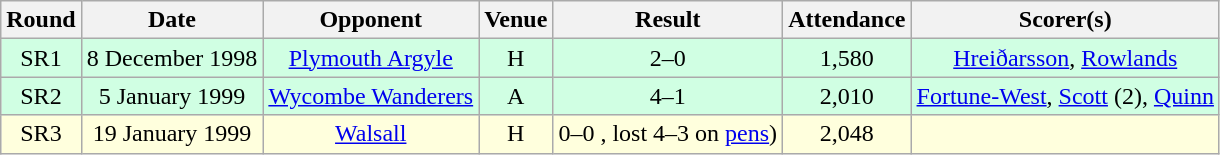<table class="wikitable sortable" style="text-align:center;">
<tr>
<th>Round</th>
<th>Date</th>
<th>Opponent</th>
<th>Venue</th>
<th>Result</th>
<th>Attendance</th>
<th>Scorer(s)</th>
</tr>
<tr style="background:#d0ffe3;">
<td>SR1</td>
<td>8 December 1998</td>
<td><a href='#'>Plymouth Argyle</a></td>
<td>H</td>
<td>2–0</td>
<td>1,580</td>
<td><a href='#'>Hreiðarsson</a>, <a href='#'>Rowlands</a></td>
</tr>
<tr style="background:#d0ffe3;">
<td>SR2</td>
<td>5 January 1999</td>
<td><a href='#'>Wycombe Wanderers</a></td>
<td>A</td>
<td>4–1</td>
<td>2,010</td>
<td><a href='#'>Fortune-West</a>, <a href='#'>Scott</a> (2), <a href='#'>Quinn</a></td>
</tr>
<tr style="background:#ffd;">
<td>SR3</td>
<td>19 January 1999</td>
<td><a href='#'>Walsall</a></td>
<td>H</td>
<td>0–0 , lost 4–3 on <a href='#'>pens</a>)</td>
<td>2,048</td>
<td></td>
</tr>
</table>
